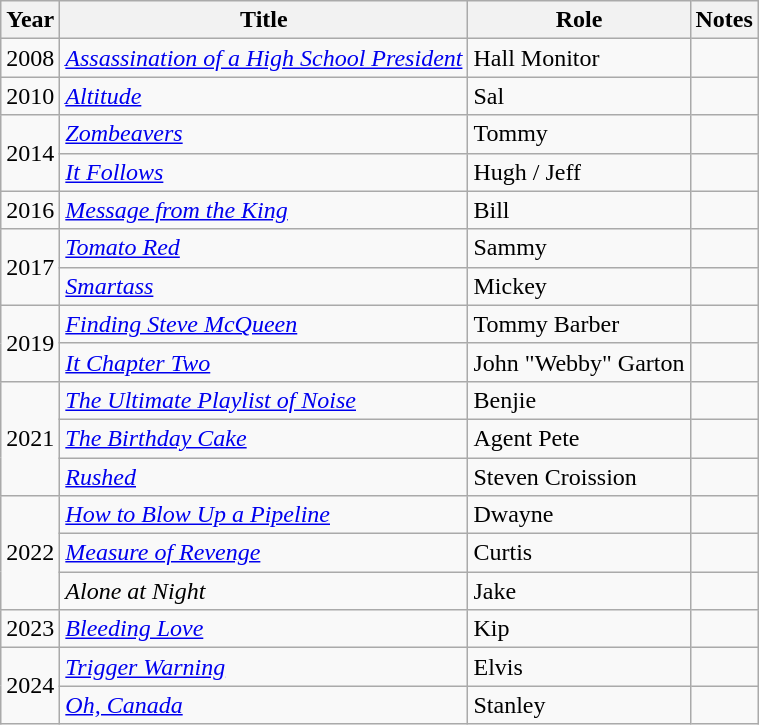<table class="wikitable sortable">
<tr style="text-align:center;">
<th>Year</th>
<th>Title</th>
<th>Role</th>
<th>Notes</th>
</tr>
<tr>
<td>2008</td>
<td><em><a href='#'>Assassination of a High School President</a></em></td>
<td>Hall Monitor</td>
<td></td>
</tr>
<tr>
<td>2010</td>
<td><em><a href='#'>Altitude</a></em></td>
<td>Sal</td>
<td></td>
</tr>
<tr>
<td rowspan="2">2014</td>
<td><em><a href='#'>Zombeavers</a></em></td>
<td>Tommy</td>
<td></td>
</tr>
<tr>
<td><em><a href='#'>It Follows</a></em></td>
<td>Hugh / Jeff</td>
<td></td>
</tr>
<tr>
<td>2016</td>
<td><em><a href='#'>Message from the King</a></em></td>
<td>Bill</td>
<td></td>
</tr>
<tr>
<td rowspan="2">2017</td>
<td><em><a href='#'>Tomato Red</a></em></td>
<td>Sammy</td>
<td></td>
</tr>
<tr>
<td><em><a href='#'>Smartass</a></em></td>
<td>Mickey</td>
<td></td>
</tr>
<tr>
<td rowspan="2">2019</td>
<td><em><a href='#'>Finding Steve McQueen</a></em></td>
<td>Tommy Barber</td>
<td></td>
</tr>
<tr>
<td><em><a href='#'>It Chapter Two</a></em></td>
<td>John "Webby" Garton</td>
<td></td>
</tr>
<tr>
<td rowspan="3">2021</td>
<td><em><a href='#'>The Ultimate Playlist of Noise</a></em></td>
<td>Benjie</td>
<td></td>
</tr>
<tr>
<td><em><a href='#'>The Birthday Cake</a></em></td>
<td>Agent Pete</td>
<td></td>
</tr>
<tr>
<td><em><a href='#'>Rushed</a></em></td>
<td>Steven Croission</td>
<td></td>
</tr>
<tr>
<td rowspan="3">2022</td>
<td><em><a href='#'>How to Blow Up a Pipeline</a></em></td>
<td>Dwayne</td>
<td></td>
</tr>
<tr>
<td><em><a href='#'>Measure of Revenge</a></em></td>
<td>Curtis</td>
<td></td>
</tr>
<tr>
<td><em>Alone at Night</em></td>
<td>Jake</td>
<td></td>
</tr>
<tr>
<td>2023</td>
<td><em><a href='#'>Bleeding Love</a></em></td>
<td>Kip</td>
<td></td>
</tr>
<tr>
<td rowspan="2">2024</td>
<td><em><a href='#'>Trigger Warning</a></em></td>
<td>Elvis</td>
<td></td>
</tr>
<tr>
<td><em><a href='#'>Oh, Canada</a></em></td>
<td>Stanley</td>
<td></td>
</tr>
</table>
